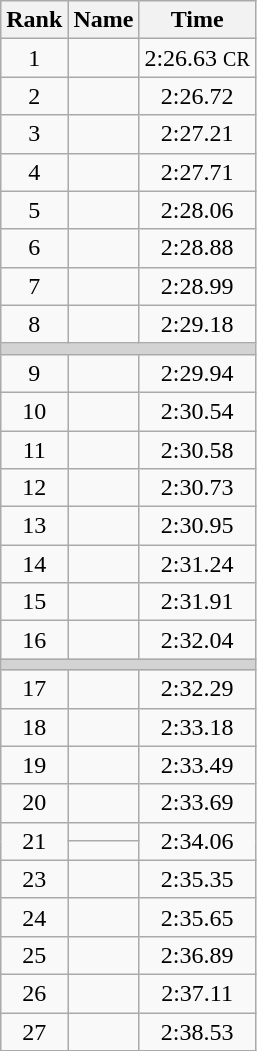<table class="wikitable">
<tr>
<th>Rank</th>
<th>Name</th>
<th>Time</th>
</tr>
<tr>
<td align="center">1</td>
<td></td>
<td align="center">2:26.63 <small>CR</small></td>
</tr>
<tr>
<td align="center">2</td>
<td></td>
<td align="center">2:26.72</td>
</tr>
<tr>
<td align="center">3</td>
<td></td>
<td align="center">2:27.21</td>
</tr>
<tr>
<td align="center">4</td>
<td></td>
<td align="center">2:27.71</td>
</tr>
<tr>
<td align="center">5</td>
<td></td>
<td align="center">2:28.06</td>
</tr>
<tr>
<td align="center">6</td>
<td></td>
<td align="center">2:28.88</td>
</tr>
<tr>
<td align="center">7</td>
<td></td>
<td align="center">2:28.99</td>
</tr>
<tr>
<td align="center">8</td>
<td></td>
<td align="center">2:29.18</td>
</tr>
<tr>
<td colspan=3 bgcolor=lightgray></td>
</tr>
<tr>
<td align="center">9</td>
<td></td>
<td align="center">2:29.94</td>
</tr>
<tr>
<td align="center">10</td>
<td></td>
<td align="center">2:30.54</td>
</tr>
<tr>
<td align="center">11</td>
<td></td>
<td align="center">2:30.58</td>
</tr>
<tr>
<td align="center">12</td>
<td></td>
<td align="center">2:30.73</td>
</tr>
<tr>
<td align="center">13</td>
<td></td>
<td align="center">2:30.95</td>
</tr>
<tr>
<td align="center">14</td>
<td></td>
<td align="center">2:31.24</td>
</tr>
<tr>
<td align="center">15</td>
<td></td>
<td align="center">2:31.91</td>
</tr>
<tr>
<td align="center">16</td>
<td></td>
<td align="center">2:32.04</td>
</tr>
<tr>
<td colspan=3 bgcolor=lightgray></td>
</tr>
<tr>
<td align="center">17</td>
<td></td>
<td align="center">2:32.29</td>
</tr>
<tr>
<td align="center">18</td>
<td></td>
<td align="center">2:33.18</td>
</tr>
<tr>
<td align="center">19</td>
<td></td>
<td align="center">2:33.49</td>
</tr>
<tr>
<td align="center">20</td>
<td></td>
<td align="center">2:33.69</td>
</tr>
<tr>
<td rowspan=2 align="center">21</td>
<td></td>
<td rowspan=2 align="center">2:34.06</td>
</tr>
<tr>
<td></td>
</tr>
<tr>
<td align="center">23</td>
<td></td>
<td align="center">2:35.35</td>
</tr>
<tr>
<td align="center">24</td>
<td></td>
<td align="center">2:35.65</td>
</tr>
<tr>
<td align="center">25</td>
<td></td>
<td align="center">2:36.89</td>
</tr>
<tr>
<td align="center">26</td>
<td></td>
<td align="center">2:37.11</td>
</tr>
<tr>
<td align="center">27</td>
<td></td>
<td align="center">2:38.53</td>
</tr>
</table>
